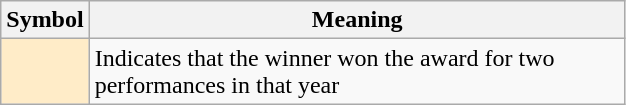<table class="wikitable plainrowheaders" border="1">
<tr>
<th scope="col" style="width:50px">Symbol</th>
<th scope="col" style="width:350px">Meaning</th>
</tr>
<tr>
<td style="text-align:center; background:#ffecc8;"></td>
<td>Indicates that the winner won the award for two performances in that year</td>
</tr>
</table>
